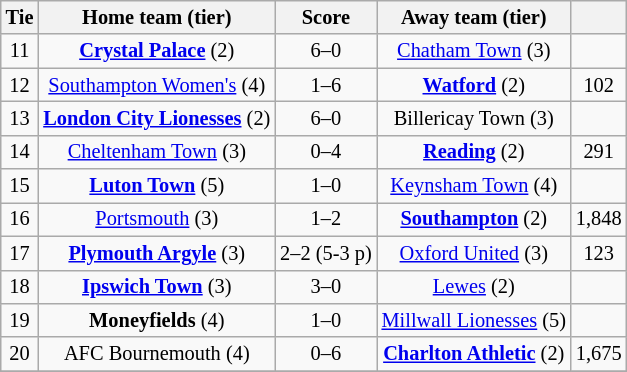<table class="wikitable" style="text-align:center; font-size:85%">
<tr>
<th>Tie</th>
<th>Home team (tier)</th>
<th>Score</th>
<th>Away team (tier)</th>
<th></th>
</tr>
<tr>
<td>11</td>
<td><strong><a href='#'>Crystal Palace</a></strong> (2)</td>
<td>6–0</td>
<td><a href='#'>Chatham Town</a> (3)</td>
<td></td>
</tr>
<tr>
<td>12</td>
<td><a href='#'>Southampton Women's</a> (4)</td>
<td>1–6</td>
<td><strong><a href='#'>Watford</a></strong> (2)</td>
<td>102</td>
</tr>
<tr>
<td>13</td>
<td><strong><a href='#'>London City Lionesses</a></strong> (2)</td>
<td>6–0</td>
<td>Billericay Town (3)</td>
<td></td>
</tr>
<tr>
<td>14</td>
<td><a href='#'>Cheltenham Town</a> (3)</td>
<td>0–4</td>
<td><strong><a href='#'>Reading</a></strong> (2)</td>
<td>291</td>
</tr>
<tr>
<td>15</td>
<td><strong><a href='#'>Luton Town</a></strong> (5)</td>
<td>1–0</td>
<td><a href='#'>Keynsham Town</a> (4)</td>
<td></td>
</tr>
<tr>
<td>16</td>
<td><a href='#'>Portsmouth</a> (3)</td>
<td>1–2</td>
<td><strong><a href='#'>Southampton</a></strong> (2)</td>
<td>1,848</td>
</tr>
<tr>
<td>17</td>
<td><strong><a href='#'>Plymouth Argyle</a></strong> (3)</td>
<td>2–2 (5-3 p)</td>
<td><a href='#'>Oxford United</a> (3)</td>
<td>123</td>
</tr>
<tr>
<td>18</td>
<td><strong><a href='#'>Ipswich Town</a></strong> (3)</td>
<td>3–0</td>
<td><a href='#'>Lewes</a> (2)</td>
<td></td>
</tr>
<tr>
<td>19</td>
<td><strong>Moneyfields</strong> (4)</td>
<td>1–0</td>
<td><a href='#'>Millwall Lionesses</a> (5)</td>
<td></td>
</tr>
<tr>
<td>20</td>
<td>AFC Bournemouth (4)</td>
<td>0–6</td>
<td><strong><a href='#'>Charlton Athletic</a></strong> (2)</td>
<td>1,675</td>
</tr>
<tr>
</tr>
</table>
